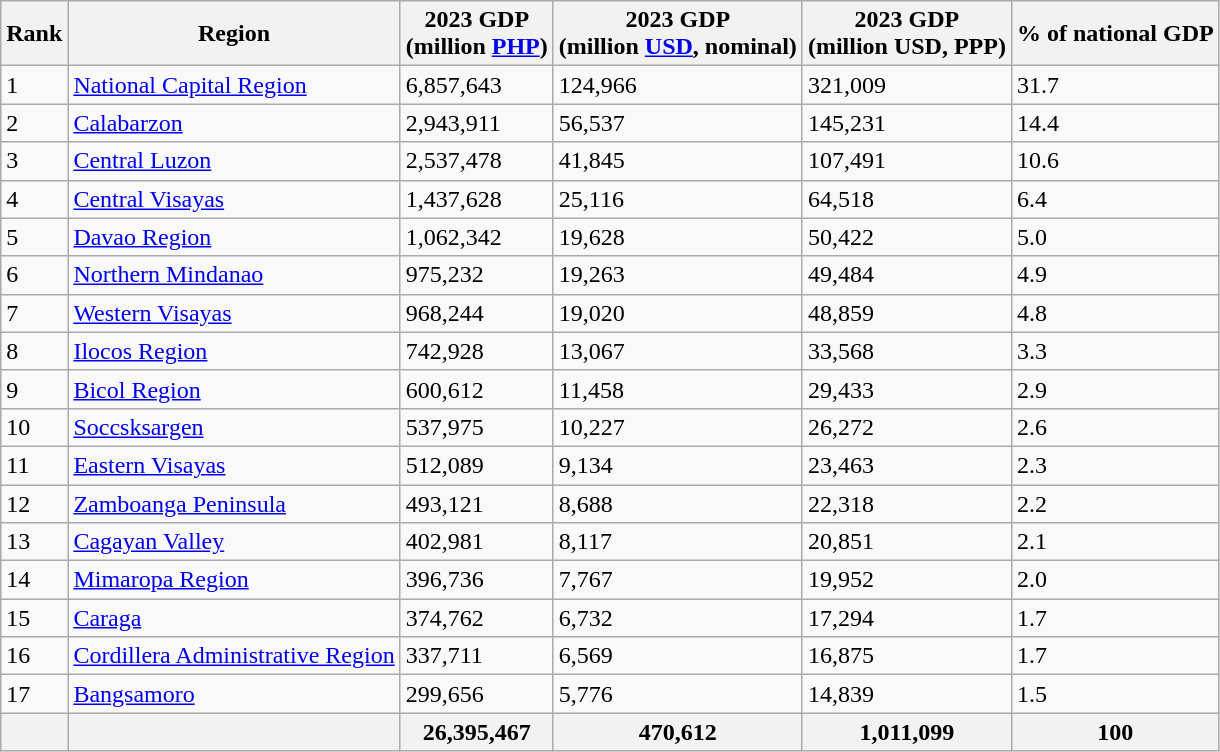<table class="wikitable sortable">
<tr>
<th>Rank</th>
<th>Region</th>
<th>2023 GDP<br>(million <a href='#'>PHP</a>)</th>
<th>2023 GDP<br>(million <a href='#'>USD</a>, nominal)</th>
<th>2023 GDP<br>(million USD, PPP)</th>
<th>% of national GDP</th>
</tr>
<tr>
<td>1</td>
<td><a href='#'>National Capital Region</a></td>
<td>6,857,643</td>
<td>124,966</td>
<td>321,009</td>
<td>31.7</td>
</tr>
<tr>
<td>2</td>
<td><a href='#'>Calabarzon</a></td>
<td>2,943,911</td>
<td>56,537</td>
<td>145,231</td>
<td>14.4</td>
</tr>
<tr>
<td>3</td>
<td><a href='#'>Central Luzon</a></td>
<td>2,537,478</td>
<td>41,845</td>
<td>107,491</td>
<td>10.6</td>
</tr>
<tr>
<td>4</td>
<td><a href='#'>Central Visayas</a></td>
<td>1,437,628</td>
<td>25,116</td>
<td>64,518</td>
<td>6.4</td>
</tr>
<tr>
<td>5</td>
<td><a href='#'>Davao Region</a></td>
<td>1,062,342</td>
<td>19,628</td>
<td>50,422</td>
<td>5.0</td>
</tr>
<tr>
<td>6</td>
<td><a href='#'>Northern Mindanao</a></td>
<td>975,232</td>
<td>19,263</td>
<td>49,484</td>
<td>4.9</td>
</tr>
<tr>
<td>7</td>
<td><a href='#'>Western Visayas</a></td>
<td>968,244</td>
<td>19,020</td>
<td>48,859</td>
<td>4.8</td>
</tr>
<tr>
<td>8</td>
<td><a href='#'>Ilocos Region</a></td>
<td>742,928</td>
<td>13,067</td>
<td>33,568</td>
<td>3.3</td>
</tr>
<tr>
<td>9</td>
<td><a href='#'>Bicol Region</a></td>
<td>600,612</td>
<td>11,458</td>
<td>29,433</td>
<td>2.9</td>
</tr>
<tr>
<td>10</td>
<td><a href='#'>Soccsksargen</a></td>
<td>537,975</td>
<td>10,227</td>
<td>26,272</td>
<td>2.6</td>
</tr>
<tr>
<td>11</td>
<td><a href='#'>Eastern Visayas</a></td>
<td>512,089</td>
<td>9,134</td>
<td>23,463</td>
<td>2.3</td>
</tr>
<tr>
<td>12</td>
<td><a href='#'>Zamboanga Peninsula</a></td>
<td>493,121</td>
<td>8,688</td>
<td>22,318</td>
<td>2.2</td>
</tr>
<tr>
<td>13</td>
<td><a href='#'>Cagayan Valley</a></td>
<td>402,981</td>
<td>8,117</td>
<td>20,851</td>
<td>2.1</td>
</tr>
<tr>
<td>14</td>
<td><a href='#'>Mimaropa Region</a></td>
<td>396,736</td>
<td>7,767</td>
<td>19,952</td>
<td>2.0</td>
</tr>
<tr>
<td>15</td>
<td><a href='#'>Caraga</a></td>
<td>374,762</td>
<td>6,732</td>
<td>17,294</td>
<td>1.7</td>
</tr>
<tr>
<td>16</td>
<td><a href='#'>Cordillera Administrative Region</a></td>
<td>337,711</td>
<td>6,569</td>
<td>16,875</td>
<td>1.7</td>
</tr>
<tr>
<td>17</td>
<td><a href='#'>Bangsamoro</a></td>
<td>299,656</td>
<td>5,776</td>
<td>14,839</td>
<td>1.5</td>
</tr>
<tr>
<th></th>
<th></th>
<th>26,395,467</th>
<th>470,612</th>
<th>1,011,099</th>
<th>100</th>
</tr>
</table>
